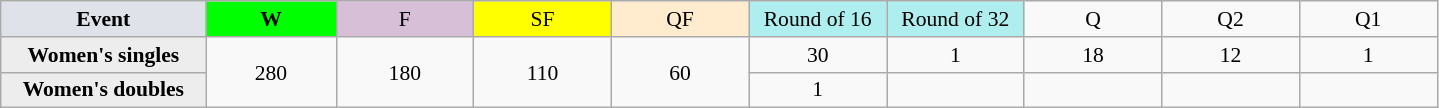<table class=wikitable style=font-size:90%;text-align:center>
<tr>
<td style="width:130px; background:#dfe2e9;"><strong>Event</strong></td>
<td style="width:80px; background:lime;"><strong>W</strong></td>
<td style="width:85px; background:thistle;">F</td>
<td style="width:85px; background:#ff0;">SF</td>
<td style="width:85px; background:#ffebcd;">QF</td>
<td style="width:85px; background:#afeeee;">Round of 16</td>
<td style="width:85px; background:#afeeee;">Round of 32</td>
<td width=85>Q</td>
<td width=85>Q2</td>
<td width=85>Q1</td>
</tr>
<tr>
<th style="background:#ededed;">Women's singles</th>
<td rowspan=2>280</td>
<td rowspan=2>180</td>
<td rowspan=2>110</td>
<td rowspan=2>60</td>
<td>30</td>
<td>1</td>
<td>18</td>
<td>12</td>
<td>1</td>
</tr>
<tr>
<th style="background:#ededed;">Women's doubles</th>
<td>1</td>
<td></td>
<td></td>
<td></td>
<td></td>
</tr>
</table>
